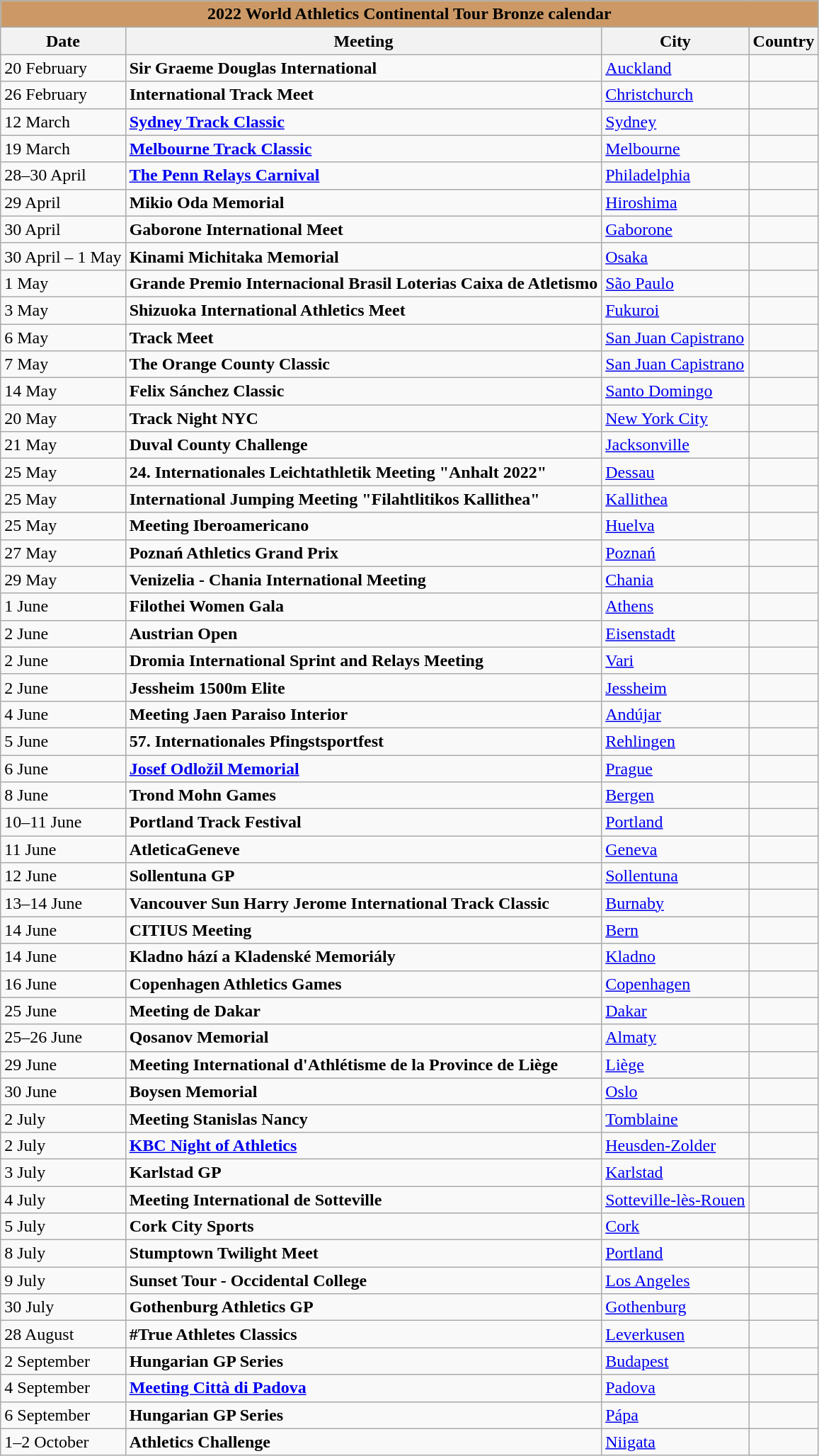<table class="wikitable sortable">
<tr>
<td align=center colspan=4 bgcolor="#c96"><strong>2022 World Athletics Continental Tour Bronze calendar</strong></td>
</tr>
<tr>
<th>Date</th>
<th>Meeting</th>
<th>City</th>
<th>Country</th>
</tr>
<tr>
<td>20 February</td>
<td><strong>Sir Graeme Douglas International</strong></td>
<td><a href='#'>Auckland</a></td>
<td></td>
</tr>
<tr>
<td>26 February</td>
<td><strong>International Track Meet</strong></td>
<td><a href='#'>Christchurch</a></td>
<td></td>
</tr>
<tr>
<td>12 March</td>
<td><strong><a href='#'>Sydney Track Classic</a></strong></td>
<td><a href='#'>Sydney</a></td>
<td></td>
</tr>
<tr>
<td>19 March</td>
<td><strong><a href='#'>Melbourne Track Classic</a></strong></td>
<td><a href='#'>Melbourne</a></td>
<td></td>
</tr>
<tr>
<td>28–30 April</td>
<td><strong><a href='#'>The Penn Relays Carnival</a></strong></td>
<td><a href='#'>Philadelphia</a></td>
<td></td>
</tr>
<tr>
<td>29 April</td>
<td><strong>Mikio Oda Memorial</strong></td>
<td><a href='#'>Hiroshima</a></td>
<td></td>
</tr>
<tr>
<td>30 April</td>
<td><strong>Gaborone International Meet</strong></td>
<td><a href='#'>Gaborone</a></td>
<td></td>
</tr>
<tr>
<td>30 April – 1 May</td>
<td><strong>Kinami Michitaka Memorial</strong></td>
<td><a href='#'>Osaka</a></td>
<td></td>
</tr>
<tr>
<td>1 May</td>
<td><strong>Grande Premio Internacional Brasil Loterias Caixa de Atletismo</strong></td>
<td><a href='#'>São Paulo</a></td>
<td></td>
</tr>
<tr>
<td>3 May</td>
<td><strong>Shizuoka International Athletics Meet</strong></td>
<td><a href='#'>Fukuroi</a></td>
<td></td>
</tr>
<tr>
<td>6 May</td>
<td><strong>Track Meet</strong></td>
<td><a href='#'>San Juan Capistrano</a></td>
<td></td>
</tr>
<tr>
<td>7 May</td>
<td><strong>The Orange County Classic</strong></td>
<td><a href='#'>San Juan Capistrano</a></td>
<td></td>
</tr>
<tr>
<td>14 May</td>
<td><strong>Felix Sánchez Classic</strong></td>
<td><a href='#'>Santo Domingo</a></td>
<td></td>
</tr>
<tr>
<td>20 May</td>
<td><strong>Track Night NYC</strong></td>
<td><a href='#'>New York City</a></td>
<td></td>
</tr>
<tr>
<td>21 May</td>
<td><strong>Duval County Challenge</strong></td>
<td><a href='#'>Jacksonville</a></td>
<td></td>
</tr>
<tr>
<td>25 May</td>
<td><strong>24. Internationales Leichtathletik Meeting "Anhalt 2022"</strong></td>
<td><a href='#'>Dessau</a></td>
<td></td>
</tr>
<tr>
<td>25 May</td>
<td><strong>International Jumping Meeting "Filahtlitikos Kallithea"</strong></td>
<td><a href='#'>Kallithea</a></td>
<td></td>
</tr>
<tr>
<td>25 May</td>
<td><strong>Meeting Iberoamericano</strong></td>
<td><a href='#'>Huelva</a></td>
<td></td>
</tr>
<tr>
<td>27 May</td>
<td><strong>Poznań Athletics Grand Prix</strong></td>
<td><a href='#'>Poznań</a></td>
<td></td>
</tr>
<tr>
<td>29 May</td>
<td><strong>Venizelia - Chania International Meeting</strong></td>
<td><a href='#'>Chania</a></td>
<td></td>
</tr>
<tr>
<td>1 June</td>
<td><strong>Filothei Women Gala</strong></td>
<td><a href='#'>Athens</a></td>
<td></td>
</tr>
<tr>
<td>2 June</td>
<td><strong>Austrian Open</strong></td>
<td><a href='#'>Eisenstadt</a></td>
<td></td>
</tr>
<tr>
<td>2 June</td>
<td><strong>Dromia International Sprint and Relays Meeting</strong></td>
<td><a href='#'>Vari</a></td>
<td></td>
</tr>
<tr>
<td>2 June</td>
<td><strong>Jessheim 1500m Elite</strong></td>
<td><a href='#'>Jessheim</a></td>
<td></td>
</tr>
<tr>
<td>4 June</td>
<td><strong>Meeting Jaen Paraiso Interior</strong></td>
<td><a href='#'>Andújar</a></td>
<td></td>
</tr>
<tr>
<td>5 June</td>
<td><strong>57. Internationales Pfingstsportfest</strong></td>
<td><a href='#'>Rehlingen</a></td>
<td></td>
</tr>
<tr>
<td>6 June</td>
<td><strong><a href='#'>Josef Odložil Memorial</a></strong></td>
<td><a href='#'>Prague</a></td>
<td></td>
</tr>
<tr>
<td>8 June</td>
<td><strong>Trond Mohn Games</strong></td>
<td><a href='#'>Bergen</a></td>
<td></td>
</tr>
<tr>
<td>10–11 June</td>
<td><strong>Portland Track Festival</strong></td>
<td><a href='#'>Portland</a></td>
<td></td>
</tr>
<tr>
<td>11 June</td>
<td><strong>AtleticaGeneve</strong></td>
<td><a href='#'>Geneva</a></td>
<td></td>
</tr>
<tr>
<td>12 June</td>
<td><strong>Sollentuna GP</strong></td>
<td><a href='#'>Sollentuna</a></td>
<td></td>
</tr>
<tr>
<td>13–14 June</td>
<td><strong>Vancouver Sun Harry Jerome International Track Classic</strong></td>
<td><a href='#'>Burnaby</a></td>
<td></td>
</tr>
<tr>
<td>14 June</td>
<td><strong>CITIUS Meeting</strong></td>
<td><a href='#'>Bern</a></td>
<td></td>
</tr>
<tr>
<td>14 June</td>
<td><strong>Kladno hází a Kladenské Memoriály</strong></td>
<td><a href='#'>Kladno</a></td>
<td></td>
</tr>
<tr>
<td>16 June</td>
<td><strong>Copenhagen Athletics Games</strong></td>
<td><a href='#'>Copenhagen</a></td>
<td></td>
</tr>
<tr>
<td>25 June</td>
<td><strong>Meeting de Dakar</strong></td>
<td><a href='#'>Dakar</a></td>
<td></td>
</tr>
<tr>
<td>25–26 June</td>
<td><strong>Qosanov Memorial</strong></td>
<td><a href='#'>Almaty</a></td>
<td></td>
</tr>
<tr>
<td>29 June</td>
<td><strong>Meeting International d'Athlétisme de la Province de Liège</strong></td>
<td><a href='#'>Liège</a></td>
<td></td>
</tr>
<tr>
<td>30 June</td>
<td><strong>Boysen Memorial</strong></td>
<td><a href='#'>Oslo</a></td>
<td></td>
</tr>
<tr>
<td>2 July</td>
<td><strong>Meeting Stanislas Nancy</strong></td>
<td><a href='#'>Tomblaine</a></td>
<td></td>
</tr>
<tr>
<td>2 July</td>
<td><strong><a href='#'>KBC Night of Athletics</a></strong></td>
<td><a href='#'>Heusden-Zolder</a></td>
<td></td>
</tr>
<tr>
<td>3 July</td>
<td><strong>Karlstad GP</strong></td>
<td><a href='#'>Karlstad</a></td>
<td></td>
</tr>
<tr>
<td>4 July</td>
<td><strong>Meeting International de Sotteville</strong></td>
<td><a href='#'>Sotteville-lès-Rouen</a></td>
<td></td>
</tr>
<tr>
<td>5 July</td>
<td><strong>Cork City Sports</strong></td>
<td><a href='#'>Cork</a></td>
<td></td>
</tr>
<tr>
<td>8 July</td>
<td><strong>Stumptown Twilight Meet</strong></td>
<td><a href='#'>Portland</a></td>
<td></td>
</tr>
<tr>
<td>9 July</td>
<td><strong>Sunset Tour - Occidental College</strong></td>
<td><a href='#'>Los Angeles</a></td>
<td></td>
</tr>
<tr>
<td>30 July</td>
<td><strong>Gothenburg Athletics GP</strong></td>
<td><a href='#'>Gothenburg</a></td>
<td></td>
</tr>
<tr>
<td>28 August</td>
<td><strong>#True Athletes Classics</strong></td>
<td><a href='#'>Leverkusen</a></td>
<td></td>
</tr>
<tr>
<td>2 September</td>
<td><strong>Hungarian GP Series</strong></td>
<td><a href='#'>Budapest</a></td>
<td></td>
</tr>
<tr>
<td>4 September</td>
<td><strong><a href='#'>Meeting Città di Padova</a></strong></td>
<td><a href='#'>Padova</a></td>
<td></td>
</tr>
<tr>
<td>6 September</td>
<td><strong>Hungarian GP Series</strong></td>
<td><a href='#'>Pápa</a></td>
<td></td>
</tr>
<tr>
<td>1–2 October</td>
<td><strong>Athletics Challenge</strong></td>
<td><a href='#'>Niigata</a></td>
<td></td>
</tr>
</table>
